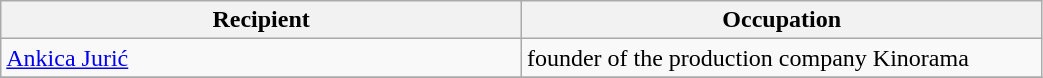<table class="wikitable" width="55%" cellpadding="5">
<tr>
<th width="25%">Recipient</th>
<th width="25%">Occupation</th>
</tr>
<tr>
<td>  <a href='#'>Ankica Jurić</a></td>
<td>founder of the production company Kinorama</td>
</tr>
<tr>
</tr>
</table>
